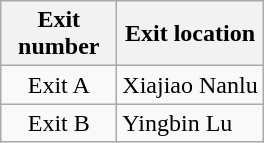<table class="wikitable">
<tr>
<th style="width:70px" colspan="2">Exit number</th>
<th>Exit location</th>
</tr>
<tr>
<td align="center" colspan="2">Exit A</td>
<td>Xiajiao Nanlu</td>
</tr>
<tr>
<td align="center" colspan="2">Exit B</td>
<td>Yingbin Lu</td>
</tr>
</table>
